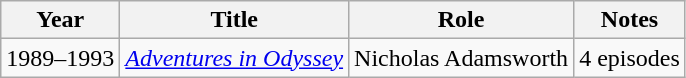<table class="wikitable sortable">
<tr>
<th>Year</th>
<th>Title</th>
<th>Role</th>
<th>Notes</th>
</tr>
<tr>
<td>1989–1993</td>
<td><em><a href='#'>Adventures in Odyssey</a></em></td>
<td>Nicholas Adamsworth</td>
<td>4 episodes</td>
</tr>
</table>
